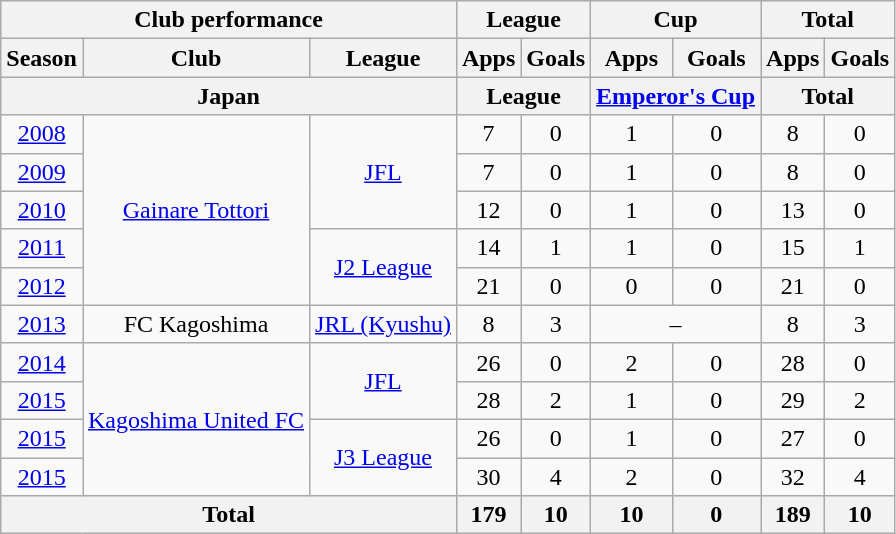<table class="wikitable" style="text-align:center;">
<tr>
<th colspan=3>Club performance</th>
<th colspan=2>League</th>
<th colspan=2>Cup</th>
<th colspan=2>Total</th>
</tr>
<tr>
<th>Season</th>
<th>Club</th>
<th>League</th>
<th>Apps</th>
<th>Goals</th>
<th>Apps</th>
<th>Goals</th>
<th>Apps</th>
<th>Goals</th>
</tr>
<tr>
<th colspan=3>Japan</th>
<th colspan=2>League</th>
<th colspan=2><a href='#'>Emperor's Cup</a></th>
<th colspan=2>Total</th>
</tr>
<tr>
<td><a href='#'>2008</a></td>
<td rowspan="5"><a href='#'>Gainare Tottori</a></td>
<td rowspan="3"><a href='#'>JFL</a></td>
<td>7</td>
<td>0</td>
<td>1</td>
<td>0</td>
<td>8</td>
<td>0</td>
</tr>
<tr>
<td><a href='#'>2009</a></td>
<td>7</td>
<td>0</td>
<td>1</td>
<td>0</td>
<td>8</td>
<td>0</td>
</tr>
<tr>
<td><a href='#'>2010</a></td>
<td>12</td>
<td>0</td>
<td>1</td>
<td>0</td>
<td>13</td>
<td>0</td>
</tr>
<tr>
<td><a href='#'>2011</a></td>
<td rowspan="2"><a href='#'>J2 League</a></td>
<td>14</td>
<td>1</td>
<td>1</td>
<td>0</td>
<td>15</td>
<td>1</td>
</tr>
<tr>
<td><a href='#'>2012</a></td>
<td>21</td>
<td>0</td>
<td>0</td>
<td>0</td>
<td>21</td>
<td>0</td>
</tr>
<tr>
<td><a href='#'>2013</a></td>
<td>FC Kagoshima</td>
<td><a href='#'>JRL (Kyushu)</a></td>
<td>8</td>
<td>3</td>
<td colspan="2">–</td>
<td>8</td>
<td>3</td>
</tr>
<tr>
<td><a href='#'>2014</a></td>
<td rowspan="4"><a href='#'>Kagoshima United FC</a></td>
<td rowspan="2"><a href='#'>JFL</a></td>
<td>26</td>
<td>0</td>
<td>2</td>
<td>0</td>
<td>28</td>
<td>0</td>
</tr>
<tr>
<td><a href='#'>2015</a></td>
<td>28</td>
<td>2</td>
<td>1</td>
<td>0</td>
<td>29</td>
<td>2</td>
</tr>
<tr>
<td><a href='#'>2015</a></td>
<td rowspan="2"><a href='#'>J3 League</a></td>
<td>26</td>
<td>0</td>
<td>1</td>
<td>0</td>
<td>27</td>
<td>0</td>
</tr>
<tr>
<td><a href='#'>2015</a></td>
<td>30</td>
<td>4</td>
<td>2</td>
<td>0</td>
<td>32</td>
<td>4</td>
</tr>
<tr>
<th colspan=3>Total</th>
<th>179</th>
<th>10</th>
<th>10</th>
<th>0</th>
<th>189</th>
<th>10</th>
</tr>
</table>
